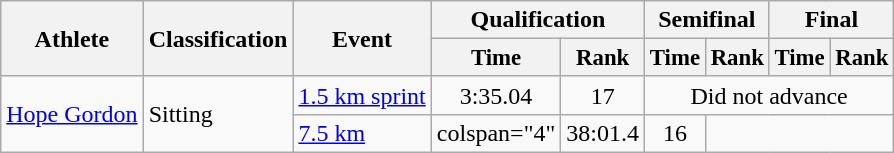<table class="wikitable" style="font-size:100%">
<tr>
<th rowspan="2">Athlete</th>
<th rowspan="2">Classification</th>
<th rowspan="2">Event</th>
<th colspan=2>Qualification</th>
<th colspan=2>Semifinal</th>
<th colspan=2>Final</th>
</tr>
<tr style="font-size:95%">
<th>Time</th>
<th>Rank</th>
<th>Time</th>
<th>Rank</th>
<th>Time</th>
<th>Rank</th>
</tr>
<tr align="center">
<td align="left" rowspan=2><a href='#'>Hope Gordon</a></td>
<td align="left" rowspan=2>Sitting</td>
<td align="left"><a href='#'>1.5 km sprint</a></td>
<td>3:35.04</td>
<td>17</td>
<td colspan=4>Did not advance</td>
</tr>
<tr align="center">
<td align="left"><a href='#'>7.5 km</a></td>
<td>colspan="4" </td>
<td>38:01.4</td>
<td>16</td>
</tr>
</table>
